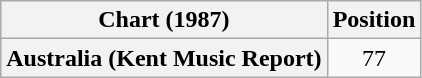<table class="wikitable plainrowheaders" style="text-align:center">
<tr>
<th>Chart (1987)</th>
<th>Position</th>
</tr>
<tr>
<th scope="row">Australia (Kent Music Report)</th>
<td>77</td>
</tr>
</table>
